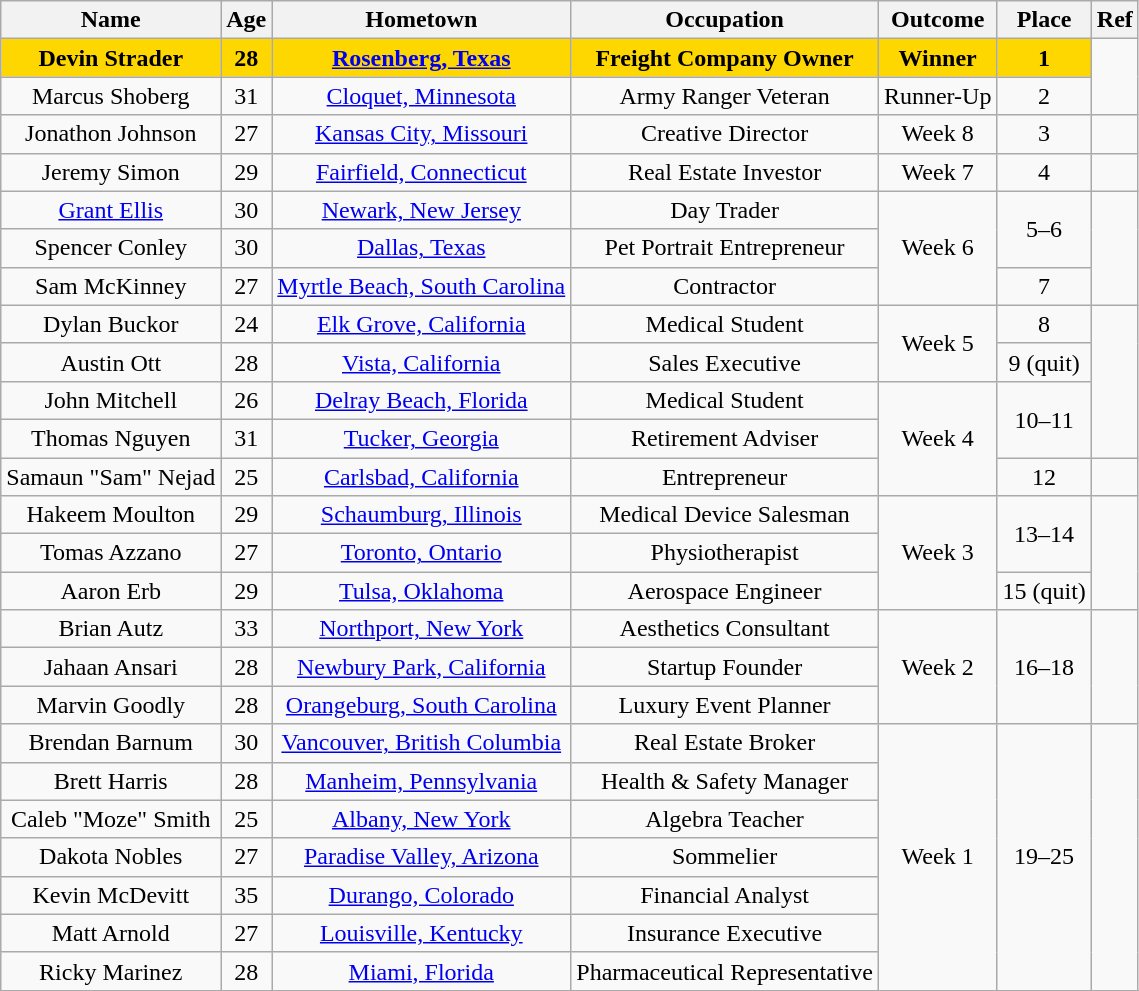<table class="wikitable sortable" style="text-align:center; ">
<tr>
<th>Name</th>
<th>Age</th>
<th>Hometown</th>
<th>Occupation</th>
<th>Outcome</th>
<th>Place</th>
<th>Ref</th>
</tr>
<tr>
<td bgcolor="gold"><strong>Devin Strader</strong></td>
<td bgcolor="gold"><strong>28</strong></td>
<td bgcolor="gold"><strong><a href='#'>Rosenberg, Texas</a></strong></td>
<td bgcolor="gold"><strong>Freight Company Owner</strong></td>
<td bgcolor="gold"><strong>Winner</strong></td>
<td bgcolor="gold"><strong>1</strong></td>
<td rowspan="2"></td>
</tr>
<tr>
<td>Marcus Shoberg</td>
<td>31</td>
<td><a href='#'>Cloquet, Minnesota</a></td>
<td>Army Ranger Veteran</td>
<td>Runner-Up</td>
<td>2</td>
</tr>
<tr>
<td>Jonathon Johnson</td>
<td>27</td>
<td><a href='#'>Kansas City, Missouri</a></td>
<td>Creative Director</td>
<td>Week 8</td>
<td>3</td>
<td></td>
</tr>
<tr>
<td>Jeremy Simon</td>
<td>29</td>
<td><a href='#'>Fairfield, Connecticut</a></td>
<td>Real Estate Investor</td>
<td>Week 7</td>
<td>4</td>
<td></td>
</tr>
<tr>
<td><a href='#'>Grant Ellis</a></td>
<td>30</td>
<td><a href='#'>Newark, New Jersey</a></td>
<td>Day Trader</td>
<td rowspan="3">Week 6</td>
<td rowspan="2">5–6</td>
<td rowspan="3"></td>
</tr>
<tr>
<td>Spencer Conley</td>
<td>30</td>
<td><a href='#'>Dallas, Texas</a></td>
<td>Pet Portrait Entrepreneur</td>
</tr>
<tr>
<td>Sam McKinney</td>
<td>27</td>
<td><a href='#'>Myrtle Beach, South Carolina</a></td>
<td>Contractor</td>
<td>7</td>
</tr>
<tr>
<td>Dylan Buckor</td>
<td>24</td>
<td><a href='#'>Elk Grove, California</a></td>
<td>Medical Student</td>
<td rowspan="2">Week 5</td>
<td>8</td>
<td rowspan="4"></td>
</tr>
<tr>
<td>Austin Ott</td>
<td>28</td>
<td><a href='#'>Vista, California</a></td>
<td>Sales Executive</td>
<td>9 (quit)</td>
</tr>
<tr>
<td>John Mitchell</td>
<td>26</td>
<td><a href='#'>Delray Beach, Florida</a></td>
<td>Medical Student</td>
<td rowspan="3">Week 4</td>
<td rowspan="2">10–11</td>
</tr>
<tr>
<td>Thomas Nguyen</td>
<td>31</td>
<td><a href='#'>Tucker, Georgia</a></td>
<td>Retirement Adviser</td>
</tr>
<tr>
<td>Samaun "Sam" Nejad</td>
<td>25</td>
<td><a href='#'>Carlsbad, California</a></td>
<td>Entrepreneur</td>
<td>12</td>
<td></td>
</tr>
<tr>
<td>Hakeem Moulton</td>
<td>29</td>
<td><a href='#'>Schaumburg, Illinois</a></td>
<td>Medical Device Salesman</td>
<td rowspan="3">Week 3</td>
<td rowspan="2">13–14</td>
<td rowspan="3"></td>
</tr>
<tr>
<td>Tomas Azzano</td>
<td>27</td>
<td><a href='#'>Toronto, Ontario</a></td>
<td>Physiotherapist</td>
</tr>
<tr>
<td>Aaron Erb</td>
<td>29</td>
<td><a href='#'>Tulsa, Oklahoma</a></td>
<td>Aerospace Engineer</td>
<td>15 (quit)</td>
</tr>
<tr>
<td>Brian Autz</td>
<td>33</td>
<td><a href='#'>Northport, New York</a></td>
<td>Aesthetics Consultant</td>
<td rowspan="3">Week 2</td>
<td rowspan="3">16–18</td>
<td rowspan="3"></td>
</tr>
<tr>
<td>Jahaan Ansari</td>
<td>28</td>
<td><a href='#'>Newbury Park, California</a></td>
<td>Startup Founder</td>
</tr>
<tr>
<td>Marvin Goodly</td>
<td>28</td>
<td><a href='#'>Orangeburg, South Carolina</a></td>
<td>Luxury Event Planner</td>
</tr>
<tr>
<td>Brendan Barnum</td>
<td>30</td>
<td><a href='#'>Vancouver, British Columbia</a></td>
<td>Real Estate Broker</td>
<td rowspan="7">Week 1</td>
<td rowspan="7">19–25</td>
<td rowspan="7"></td>
</tr>
<tr>
<td>Brett Harris</td>
<td>28</td>
<td><a href='#'>Manheim, Pennsylvania</a></td>
<td>Health & Safety Manager</td>
</tr>
<tr>
<td>Caleb "Moze" Smith</td>
<td>25</td>
<td><a href='#'>Albany, New York</a></td>
<td>Algebra Teacher</td>
</tr>
<tr>
<td>Dakota Nobles</td>
<td>27</td>
<td><a href='#'>Paradise Valley, Arizona</a></td>
<td>Sommelier</td>
</tr>
<tr>
<td>Kevin McDevitt</td>
<td>35</td>
<td><a href='#'>Durango, Colorado</a></td>
<td>Financial Analyst</td>
</tr>
<tr>
<td>Matt Arnold</td>
<td>27</td>
<td><a href='#'>Louisville, Kentucky</a></td>
<td>Insurance Executive</td>
</tr>
<tr>
<td>Ricky Marinez</td>
<td>28</td>
<td><a href='#'>Miami, Florida</a></td>
<td>Pharmaceutical Representative</td>
</tr>
<tr>
</tr>
</table>
